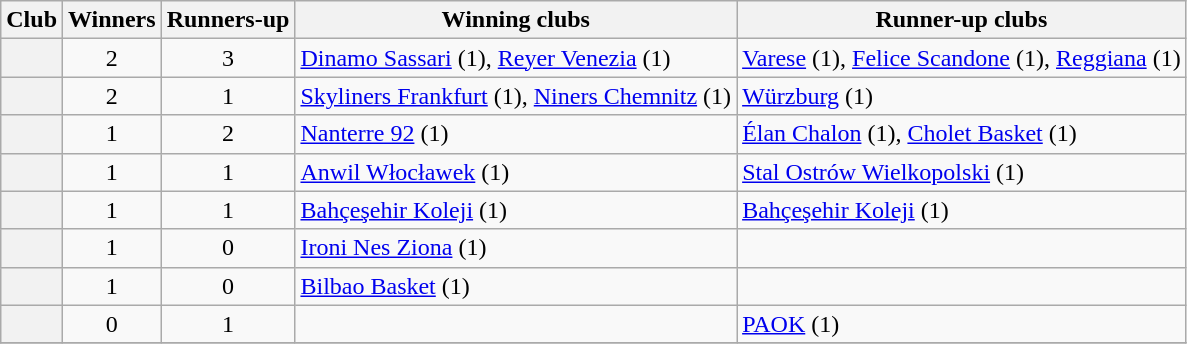<table class="wikitable plainrowheaders sortable">
<tr>
<th scope=col>Club</th>
<th scope=col>Winners</th>
<th scope=col>Runners-up</th>
<th scope=col>Winning clubs</th>
<th scope=col>Runner-up clubs</th>
</tr>
<tr>
<th scope=row></th>
<td style="text-align:center;">2</td>
<td style="text-align:center;">3</td>
<td><a href='#'>Dinamo Sassari</a> (1), <a href='#'>Reyer Venezia</a> (1)</td>
<td><a href='#'>Varese</a> (1), <a href='#'>Felice Scandone</a> (1), <a href='#'>Reggiana</a> (1)</td>
</tr>
<tr>
<th scope=row></th>
<td style="text-align:center;">2</td>
<td style="text-align:center;">1</td>
<td><a href='#'>Skyliners Frankfurt</a> (1), <a href='#'>Niners Chemnitz</a> (1)</td>
<td><a href='#'>Würzburg</a> (1)</td>
</tr>
<tr>
<th scope=row></th>
<td style="text-align:center;">1</td>
<td style="text-align:center;">2</td>
<td><a href='#'>Nanterre 92</a> (1)</td>
<td><a href='#'>Élan Chalon</a> (1), <a href='#'>Cholet Basket</a> (1)</td>
</tr>
<tr>
<th scope=row></th>
<td style="text-align:center;">1</td>
<td style="text-align:center;">1</td>
<td><a href='#'>Anwil Włocławek</a> (1)</td>
<td><a href='#'>Stal Ostrów Wielkopolski</a> (1)</td>
</tr>
<tr>
<th scope=row></th>
<td style="text-align:center;">1</td>
<td style="text-align:center;">1</td>
<td><a href='#'>Bahçeşehir Koleji</a> (1)</td>
<td><a href='#'>Bahçeşehir Koleji</a> (1)</td>
</tr>
<tr>
<th scope=row></th>
<td style="text-align:center;">1</td>
<td style="text-align:center;">0</td>
<td><a href='#'>Ironi Nes Ziona</a> (1)</td>
<td></td>
</tr>
<tr>
<th scope=row></th>
<td style="text-align:center;">1</td>
<td style="text-align:center;">0</td>
<td><a href='#'>Bilbao Basket</a> (1)</td>
<td></td>
</tr>
<tr>
<th scope=row></th>
<td style="text-align:center;">0</td>
<td style="text-align:center;">1</td>
<td></td>
<td><a href='#'>PAOK</a> (1)</td>
</tr>
<tr>
</tr>
</table>
